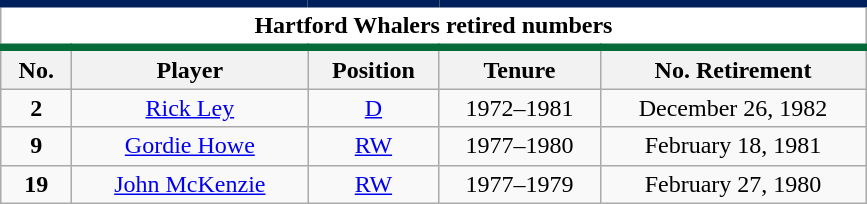<table class="wikitable sortable" style="text-align:center">
<tr>
<td colspan="5" style="background:#FFFFFF; border-top:#00205B 5px solid; border-bottom:#046A38 5px solid;"><strong>Hartford Whalers retired numbers</strong></td>
</tr>
<tr>
<th style="width:40px;">No.</th>
<th style="width:150px;">Player</th>
<th style="width:80px;">Position</th>
<th style="width:100px;">Tenure</th>
<th style="width:170px;">No. Retirement</th>
</tr>
<tr>
<td><strong>2</strong></td>
<td><a href='#'>Rick Ley</a></td>
<td><a href='#'>D</a></td>
<td>1972–1981</td>
<td>December 26, 1982</td>
</tr>
<tr>
<td><strong>9</strong></td>
<td><a href='#'>Gordie Howe</a></td>
<td><a href='#'>RW</a></td>
<td>1977–1980</td>
<td>February 18, 1981</td>
</tr>
<tr>
<td><strong>19</strong></td>
<td><a href='#'>John McKenzie</a></td>
<td><a href='#'>RW</a></td>
<td>1977–1979</td>
<td>February 27, 1980</td>
</tr>
</table>
